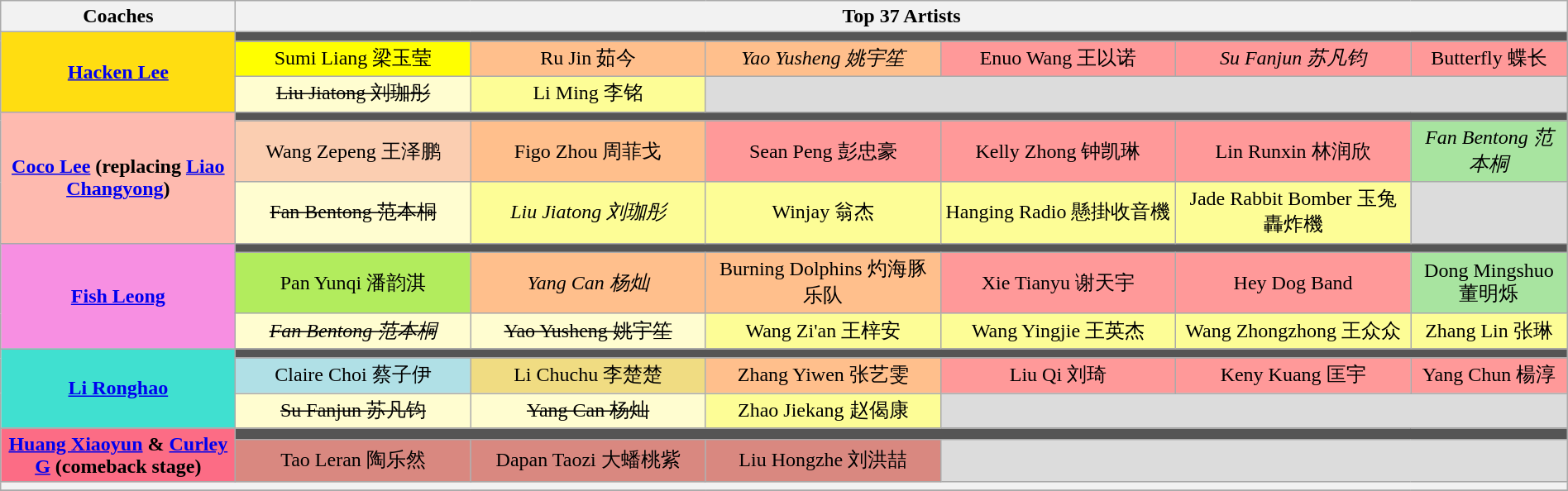<table class="wikitable" style="text-align:center; width:100%">
<tr>
<th scope="col" style="width:15%">Coaches</th>
<th colspan="6" scope="col" style="width:85%">Top 37 Artists</th>
</tr>
<tr>
<th rowspan="3" scope="row" style="background:#ffdd11"><a href='#'>Hacken Lee</a></th>
<td colspan="8" style="background:#555555"></td>
</tr>
<tr>
<td width="15%" style="background:yellow">Sumi Liang 梁玉莹</td>
<td width="15%" style="background:#FFBF8C;">Ru Jin 茹今</td>
<td width="15%" style="background:#FFBF8C;"><em>Yao Yusheng 姚宇笙</em></td>
<td width="15%" style="background:#FF9999;">Enuo Wang 王以诺</td>
<td width="15%" style="background:#FF9999;"><em>Su Fanjun 苏凡钧</em></td>
<td width="15%" style="background:#FF9999;">Butterfly 蝶长</td>
</tr>
<tr>
<td style="background:#FFFDD0;"><s>Liu Jiatong 刘珈彤</s></td>
<td style="background:#FDFD96;">Li Ming 李铭</td>
<td colspan="4" width="60%" style="background:#DCDCDC"></td>
</tr>
<tr>
<th rowspan="3" scope="row" style="background:#febaaf"><a href='#'>Coco Lee</a> (replacing <a href='#'>Liao Changyong</a>)</th>
<td colspan="10" style="background:#555555;"></td>
</tr>
<tr>
<td style="background:#FBCEB1;">Wang Zepeng 王泽鹏</td>
<td style="background:#FFBF8C;">Figo Zhou 周菲戈</td>
<td style="background:#FF9999;">Sean Peng 彭忠豪</td>
<td style="background:#FF9999;">Kelly Zhong 钟凯琳</td>
<td style="background:#FF9999;">Lin Runxin 林润欣</td>
<td style="background:#A8E4A0;"><em>Fan Bentong 范本桐</em></td>
</tr>
<tr>
<td style="background:#FFFDD0;"><s>Fan Bentong 范本桐</s></td>
<td style="background:#FDFD96;"><em>Liu Jiatong 刘珈彤</em></td>
<td style="background:#FDFD96;">Winjay 翁杰</td>
<td style="background:#FDFD96;">Hanging Radio 懸掛收音機</td>
<td style="background:#FDFD96;">Jade Rabbit Bomber 玉兔轟炸機</td>
<td colspan="4" width="70%" style="background:#DCDCDC"></td>
</tr>
<tr>
<th rowspan="3" scope="row" style="background:#f78fe2"><a href='#'>Fish Leong</a></th>
<td colspan="11" style="background:#555555;"></td>
</tr>
<tr>
<td style="background:#B2EC5D">Pan Yunqi 潘韵淇</td>
<td style="background:#FFBF8C;"><em>Yang Can 杨灿</em></td>
<td style="background:#FFBF8C;">Burning Dolphins 灼海豚乐队</td>
<td style="background:#FF9999;">Xie Tianyu 谢天宇</td>
<td style="background:#FF9999;">Hey Dog Band</td>
<td style="background:#A8E4A0;">Dong Mingshuo 董明烁</td>
</tr>
<tr>
<td style="background:#FFFDD0;"><s><em>Fan Bentong 范本桐</em></s></td>
<td style="background:#FFFDD0;"><s>Yao Yusheng 姚宇笙</s></td>
<td style="background:#FDFD96;">Wang Zi'an 王梓安</td>
<td style="background:#FDFD96;">Wang Yingjie 王英杰</td>
<td style="background:#FDFD96;">Wang Zhongzhong 王众众</td>
<td style="background:#FDFD96;">Zhang Lin 张琳</td>
</tr>
<tr>
<th rowspan="3" scope="row" style="background:turquoise"><a href='#'>Li Ronghao</a></th>
<td colspan="8" style="background:#555555;"></td>
</tr>
<tr>
<td style="background:#B0E0E6">Claire Choi 蔡子伊</td>
<td style="background:#F0DC82;">Li Chuchu 李楚楚</td>
<td style="background:#FFBF8C;">Zhang Yiwen 张艺雯</td>
<td style="background:#FF9999;">Liu Qi 刘琦</td>
<td style="background:#FF9999;">Keny Kuang 匡宇</td>
<td style="background:#FF9999;">Yang Chun 楊淳</td>
</tr>
<tr>
<td style="background:#FFFDD0;"><s>Su Fanjun 苏凡钧</s></td>
<td style="background:#FFFDD0;"><s>Yang Can 杨灿</s></td>
<td style="background:#FDFD96;">Zhao Jiekang 赵偈康</td>
<td colspan="3" width="70%" style="background:#DCDCDC"></td>
</tr>
<tr>
<th rowspan="2" scope="row" style="background:#FC6C85"><a href='#'>Huang Xiaoyun</a> & <a href='#'>Curley G</a> (comeback stage)</th>
<td colspan="6" style="background:#555555;"></td>
</tr>
<tr>
<td style="background:#D98880;">Tao Leran 陶乐然</td>
<td style="background:#D98880;">Dapan Taozi 大蟠桃紫</td>
<td style="background:#D98880;">Liu Hongzhe 刘洪喆</td>
<td colspan="3" width="70%" style="background:#DCDCDC"></td>
</tr>
<tr>
<th colspan="7" style="font-size:90%; line-height:12px;"><small></small></th>
</tr>
<tr>
</tr>
</table>
